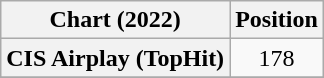<table class="wikitable plainrowheaders" style="text-align:center">
<tr>
<th scope="col">Chart (2022)</th>
<th scope="col">Position</th>
</tr>
<tr>
<th scope="row">CIS Airplay (TopHit)</th>
<td>178</td>
</tr>
<tr>
</tr>
</table>
